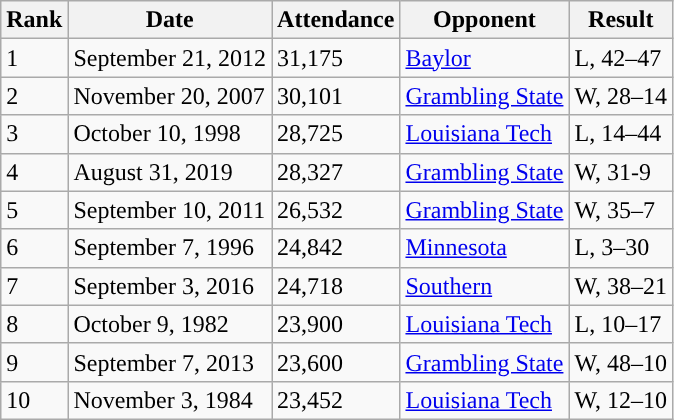<table class="wikitable">
<tr>
<th>Rank</th>
<th>Date</th>
<th>Attendance</th>
<th>Opponent</th>
<th>Result</th>
</tr>
<tr>
<td>1</td>
<td>September 21, 2012</td>
<td>31,175</td>
<td><a href='#'>Baylor</a></td>
<td>L, 42–47</td>
</tr>
<tr>
<td>2</td>
<td>November 20, 2007</td>
<td>30,101</td>
<td><a href='#'>Grambling State</a></td>
<td>W, 28–14</td>
</tr>
<tr>
<td>3</td>
<td>October 10, 1998</td>
<td>28,725</td>
<td><a href='#'>Louisiana Tech</a></td>
<td>L, 14–44</td>
</tr>
<tr>
<td>4</td>
<td>August 31, 2019</td>
<td>28,327</td>
<td><a href='#'>Grambling State</a></td>
<td>W, 31-9</td>
</tr>
<tr>
<td>5</td>
<td>September 10, 2011</td>
<td>26,532</td>
<td><a href='#'>Grambling State</a></td>
<td>W, 35–7</td>
</tr>
<tr>
<td>6</td>
<td>September 7, 1996</td>
<td>24,842</td>
<td><a href='#'>Minnesota</a></td>
<td>L, 3–30</td>
</tr>
<tr>
<td>7</td>
<td>September 3, 2016</td>
<td>24,718</td>
<td><a href='#'>Southern</a></td>
<td>W, 38–21</td>
</tr>
<tr>
<td>8</td>
<td>October 9, 1982</td>
<td>23,900</td>
<td><a href='#'>Louisiana Tech</a></td>
<td>L, 10–17</td>
</tr>
<tr>
<td>9</td>
<td>September 7, 2013</td>
<td>23,600</td>
<td><a href='#'>Grambling State</a></td>
<td>W, 48–10</td>
</tr>
<tr>
<td>10</td>
<td>November 3, 1984</td>
<td>23,452</td>
<td><a href='#'>Louisiana Tech</a></td>
<td>W, 12–10</td>
</tr>
</table>
